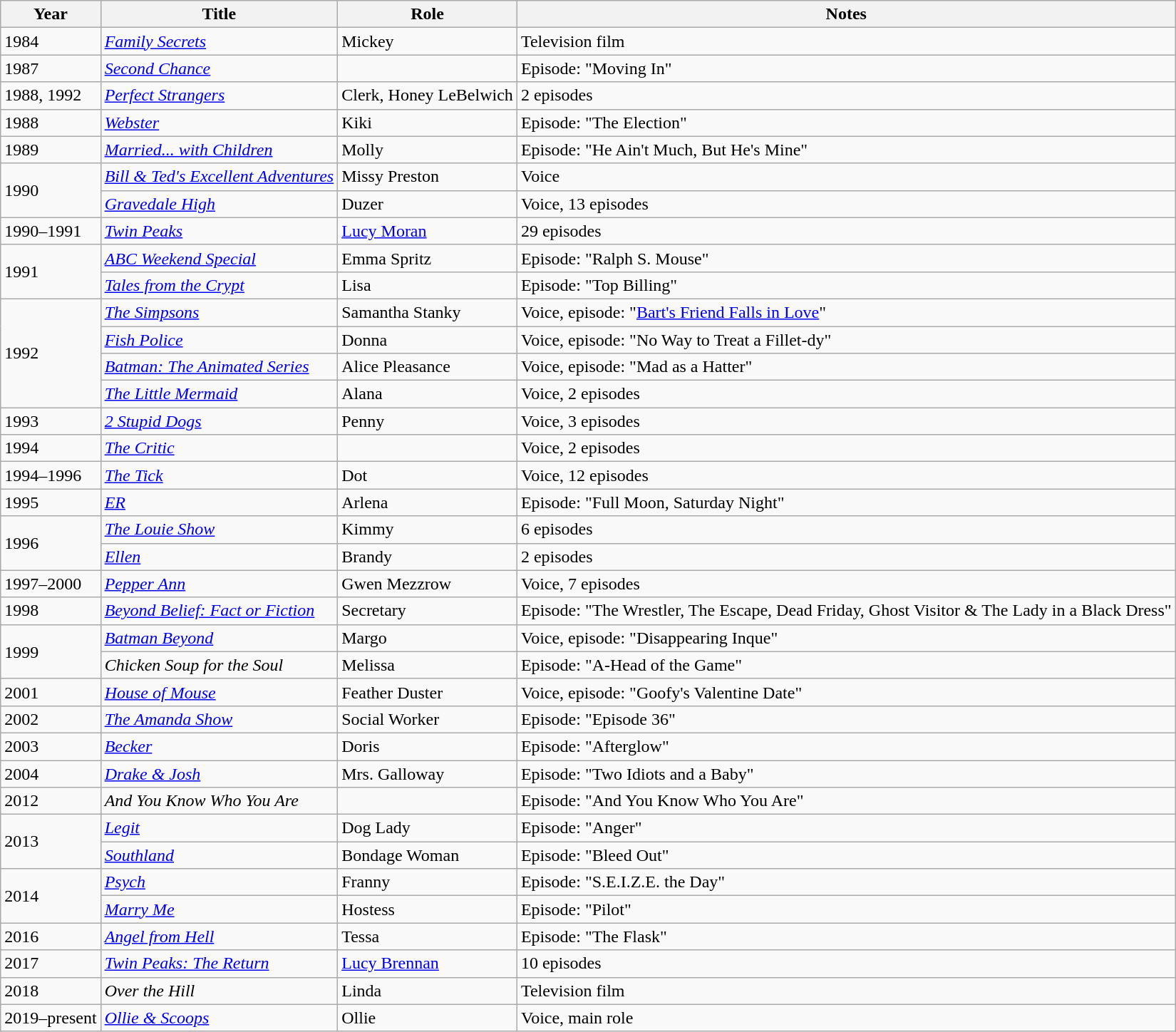<table class="wikitable">
<tr>
<th>Year</th>
<th>Title</th>
<th>Role</th>
<th>Notes</th>
</tr>
<tr>
<td>1984</td>
<td><em><a href='#'>Family Secrets</a></em></td>
<td>Mickey</td>
<td>Television film</td>
</tr>
<tr>
<td>1987</td>
<td><em><a href='#'>Second Chance</a></em></td>
<td></td>
<td>Episode: "Moving In"</td>
</tr>
<tr>
<td>1988, 1992</td>
<td><em><a href='#'>Perfect Strangers</a></em></td>
<td>Clerk, Honey LeBelwich</td>
<td>2 episodes</td>
</tr>
<tr>
<td>1988</td>
<td><em><a href='#'>Webster</a></em></td>
<td>Kiki</td>
<td>Episode: "The Election"</td>
</tr>
<tr>
<td>1989</td>
<td><em><a href='#'>Married... with Children</a></em></td>
<td>Molly</td>
<td>Episode: "He Ain't Much, But He's Mine"</td>
</tr>
<tr>
<td rowspan="2">1990</td>
<td><em><a href='#'>Bill & Ted's Excellent Adventures</a></em></td>
<td>Missy Preston</td>
<td>Voice</td>
</tr>
<tr>
<td><em><a href='#'>Gravedale High</a></em></td>
<td>Duzer</td>
<td>Voice, 13 episodes</td>
</tr>
<tr>
<td>1990–1991</td>
<td><em><a href='#'>Twin Peaks</a></em></td>
<td><a href='#'>Lucy Moran</a></td>
<td>29 episodes</td>
</tr>
<tr>
<td rowspan="2">1991</td>
<td><em><a href='#'>ABC Weekend Special</a></em></td>
<td>Emma Spritz</td>
<td>Episode: "Ralph S. Mouse"</td>
</tr>
<tr>
<td><em><a href='#'>Tales from the Crypt</a></em></td>
<td>Lisa</td>
<td>Episode: "Top Billing"</td>
</tr>
<tr>
<td rowspan="4">1992</td>
<td><em><a href='#'>The Simpsons</a></em></td>
<td>Samantha Stanky</td>
<td>Voice, episode: "<a href='#'>Bart's Friend Falls in Love</a>"</td>
</tr>
<tr>
<td><em><a href='#'>Fish Police</a></em></td>
<td>Donna</td>
<td>Voice, episode: "No Way to Treat a Fillet-dy"</td>
</tr>
<tr>
<td><em><a href='#'>Batman: The Animated Series</a></em></td>
<td>Alice Pleasance</td>
<td>Voice, episode: "Mad as a Hatter"</td>
</tr>
<tr>
<td><em><a href='#'>The Little Mermaid</a></em></td>
<td>Alana</td>
<td>Voice, 2 episodes</td>
</tr>
<tr>
<td>1993</td>
<td><em><a href='#'>2 Stupid Dogs</a></em></td>
<td>Penny</td>
<td>Voice, 3 episodes</td>
</tr>
<tr>
<td>1994</td>
<td><em><a href='#'>The Critic</a></em></td>
<td></td>
<td>Voice, 2 episodes</td>
</tr>
<tr>
<td>1994–1996</td>
<td><em><a href='#'>The Tick</a></em></td>
<td>Dot</td>
<td>Voice, 12 episodes</td>
</tr>
<tr>
<td>1995</td>
<td><em><a href='#'>ER</a></em></td>
<td>Arlena</td>
<td>Episode: "Full Moon, Saturday Night"</td>
</tr>
<tr>
<td rowspan="2">1996</td>
<td><em><a href='#'>The Louie Show</a></em></td>
<td>Kimmy</td>
<td>6 episodes</td>
</tr>
<tr>
<td><em><a href='#'>Ellen</a></em></td>
<td>Brandy</td>
<td>2 episodes</td>
</tr>
<tr>
<td>1997–2000</td>
<td><em><a href='#'>Pepper Ann</a></em></td>
<td>Gwen Mezzrow</td>
<td>Voice, 7 episodes</td>
</tr>
<tr>
<td>1998</td>
<td><em><a href='#'>Beyond Belief: Fact or Fiction</a></em></td>
<td>Secretary</td>
<td>Episode: "The Wrestler, The Escape, Dead Friday, Ghost Visitor & The Lady in a Black Dress"</td>
</tr>
<tr>
<td rowspan="2">1999</td>
<td><em><a href='#'>Batman Beyond</a></em></td>
<td>Margo</td>
<td>Voice, episode: "Disappearing Inque"</td>
</tr>
<tr>
<td><em>Chicken Soup for the Soul</em></td>
<td>Melissa</td>
<td>Episode: "A-Head of the Game"</td>
</tr>
<tr>
<td>2001</td>
<td><em><a href='#'>House of Mouse</a></em></td>
<td>Feather Duster</td>
<td>Voice, episode: "Goofy's Valentine Date"</td>
</tr>
<tr>
<td>2002</td>
<td><em><a href='#'>The Amanda Show</a></em></td>
<td>Social Worker</td>
<td>Episode: "Episode 36"</td>
</tr>
<tr>
<td>2003</td>
<td><em><a href='#'>Becker</a></em></td>
<td>Doris</td>
<td>Episode: "Afterglow"</td>
</tr>
<tr>
<td>2004</td>
<td><em><a href='#'>Drake & Josh</a></em></td>
<td>Mrs. Galloway</td>
<td>Episode: "Two Idiots and a Baby"</td>
</tr>
<tr>
<td>2012</td>
<td><em>And You Know Who You Are</em></td>
<td></td>
<td>Episode: "And You Know Who You Are"</td>
</tr>
<tr>
<td rowspan="2">2013</td>
<td><em><a href='#'>Legit</a></em></td>
<td>Dog Lady</td>
<td>Episode: "Anger"</td>
</tr>
<tr>
<td><em><a href='#'>Southland</a></em></td>
<td>Bondage Woman</td>
<td>Episode: "Bleed Out"</td>
</tr>
<tr>
<td rowspan="2">2014</td>
<td><em><a href='#'>Psych</a></em></td>
<td>Franny</td>
<td>Episode: "S.E.I.Z.E. the Day"</td>
</tr>
<tr>
<td><em><a href='#'>Marry Me</a></em></td>
<td>Hostess</td>
<td>Episode: "Pilot"</td>
</tr>
<tr>
<td>2016</td>
<td><em><a href='#'>Angel from Hell</a></em></td>
<td>Tessa</td>
<td>Episode: "The Flask"</td>
</tr>
<tr>
<td>2017</td>
<td><em><a href='#'>Twin Peaks: The Return</a></em></td>
<td><a href='#'>Lucy Brennan</a></td>
<td>10 episodes</td>
</tr>
<tr>
<td>2018</td>
<td><em>Over the Hill</em></td>
<td>Linda</td>
<td>Television film</td>
</tr>
<tr>
<td>2019–present</td>
<td><em><a href='#'>Ollie & Scoops</a></em></td>
<td>Ollie</td>
<td>Voice, main role</td>
</tr>
</table>
